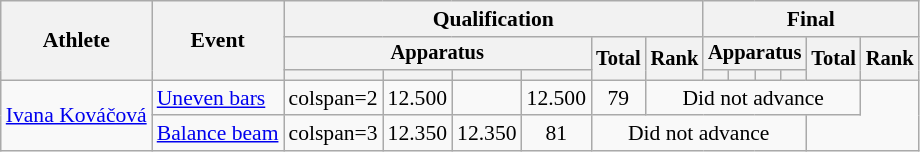<table class="wikitable" style="font-size:90%">
<tr>
<th rowspan="3">Athlete</th>
<th rowspan="3">Event</th>
<th colspan=6>Qualification</th>
<th colspan=6>Final</th>
</tr>
<tr style="font-size:95%">
<th colspan=4>Apparatus</th>
<th rowspan=2>Total</th>
<th rowspan=2>Rank</th>
<th colspan=4>Apparatus</th>
<th rowspan=2>Total</th>
<th rowspan=2>Rank</th>
</tr>
<tr style="font-size:95%">
<th></th>
<th></th>
<th></th>
<th></th>
<th></th>
<th></th>
<th></th>
<th></th>
</tr>
<tr align=center>
<td align=left rowspan=2><a href='#'>Ivana Kováčová</a></td>
<td align=left><a href='#'>Uneven bars</a></td>
<td>colspan=2 </td>
<td>12.500</td>
<td></td>
<td>12.500</td>
<td>79</td>
<td colspan=6>Did not advance</td>
</tr>
<tr align=center>
<td align=left><a href='#'>Balance beam</a></td>
<td>colspan=3 </td>
<td>12.350</td>
<td>12.350</td>
<td>81</td>
<td colspan=6>Did not advance</td>
</tr>
</table>
